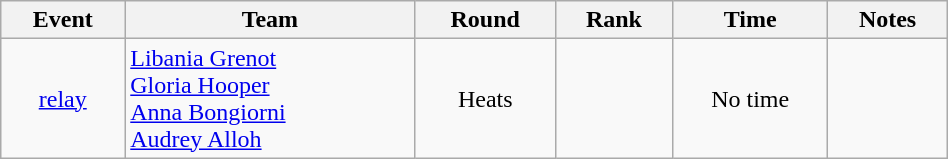<table class="wikitable" width=50% style="font-size:100%; text-align:center;">
<tr>
<th>Event</th>
<th>Team</th>
<th>Round</th>
<th>Rank</th>
<th>Time</th>
<th>Notes</th>
</tr>
<tr>
<td><a href='#'> relay</a></td>
<td align=left><a href='#'>Libania Grenot</a><br><a href='#'>Gloria Hooper</a><br><a href='#'>Anna Bongiorni</a><br><a href='#'>Audrey Alloh</a></td>
<td>Heats</td>
<td></td>
<td>No time</td>
<td></td>
</tr>
</table>
